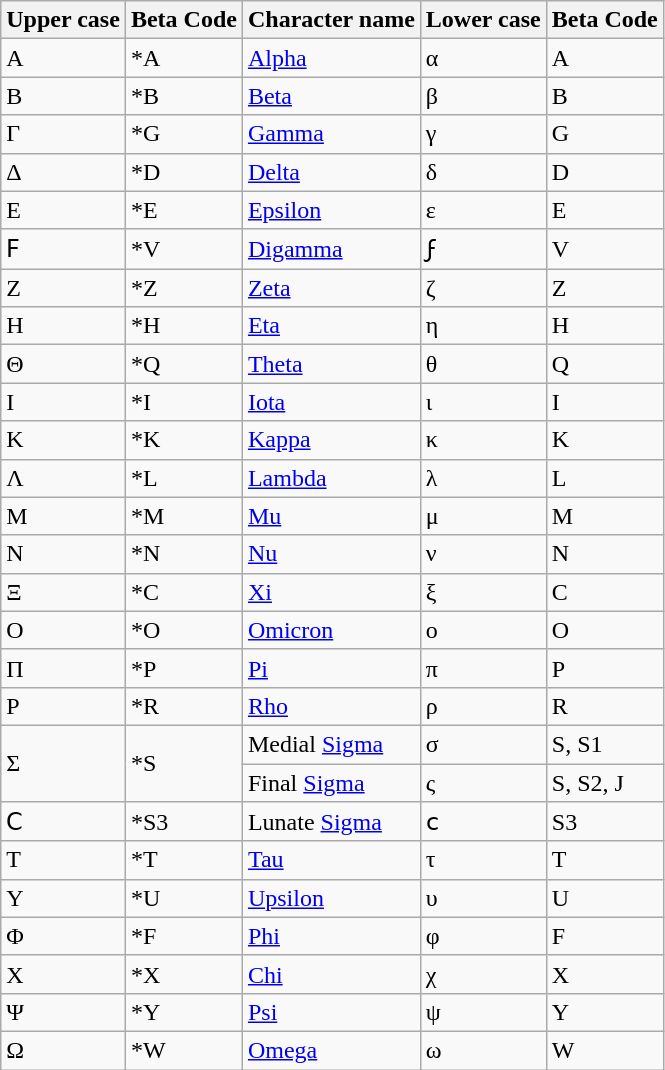<table class="wikitable" border="1">
<tr>
<th>Upper case</th>
<th>Beta Code</th>
<th>Character name</th>
<th>Lower case</th>
<th>Beta Code</th>
</tr>
<tr>
<td>Α</td>
<td>*A</td>
<td><a href='#'>Alpha</a></td>
<td>α</td>
<td>A</td>
</tr>
<tr>
<td>Β</td>
<td>*B</td>
<td><a href='#'>Beta</a></td>
<td>β</td>
<td>B</td>
</tr>
<tr>
<td>Γ</td>
<td>*G</td>
<td><a href='#'>Gamma</a></td>
<td>γ</td>
<td>G</td>
</tr>
<tr>
<td>Δ</td>
<td>*D</td>
<td><a href='#'>Delta</a></td>
<td>δ</td>
<td>D</td>
</tr>
<tr>
<td>Ε</td>
<td>*E</td>
<td><a href='#'>Epsilon</a></td>
<td>ε</td>
<td>E</td>
</tr>
<tr>
<td>Ϝ</td>
<td>*V</td>
<td><a href='#'>Digamma</a></td>
<td>ϝ</td>
<td>V</td>
</tr>
<tr>
<td>Ζ</td>
<td>*Z</td>
<td><a href='#'>Zeta</a></td>
<td>ζ</td>
<td>Z</td>
</tr>
<tr>
<td>Η</td>
<td>*H</td>
<td><a href='#'>Eta</a></td>
<td>η</td>
<td>H</td>
</tr>
<tr>
<td>Θ</td>
<td>*Q</td>
<td><a href='#'>Theta</a></td>
<td>θ</td>
<td>Q</td>
</tr>
<tr>
<td>Ι</td>
<td>*I</td>
<td><a href='#'>Iota</a></td>
<td>ι</td>
<td>I</td>
</tr>
<tr>
<td>Κ</td>
<td>*K</td>
<td><a href='#'>Kappa</a></td>
<td>κ</td>
<td>K</td>
</tr>
<tr>
<td>Λ</td>
<td>*L</td>
<td><a href='#'>Lambda</a></td>
<td>λ</td>
<td>L</td>
</tr>
<tr>
<td>Μ</td>
<td>*M</td>
<td><a href='#'>Mu</a></td>
<td>μ</td>
<td>M</td>
</tr>
<tr>
<td>Ν</td>
<td>*N</td>
<td><a href='#'>Nu</a></td>
<td>ν</td>
<td>N</td>
</tr>
<tr>
<td>Ξ</td>
<td>*C</td>
<td><a href='#'>Xi</a></td>
<td>ξ</td>
<td>C</td>
</tr>
<tr>
<td>Ο</td>
<td>*O</td>
<td><a href='#'>Omicron</a></td>
<td>ο</td>
<td>O</td>
</tr>
<tr>
<td>Π</td>
<td>*P</td>
<td><a href='#'>Pi</a></td>
<td>π</td>
<td>P</td>
</tr>
<tr>
<td>Ρ</td>
<td>*R</td>
<td><a href='#'>Rho</a></td>
<td>ρ</td>
<td>R</td>
</tr>
<tr>
<td rowspan="2">Σ</td>
<td rowspan="2">*S</td>
<td>Medial <a href='#'>Sigma</a></td>
<td>σ</td>
<td>S, S1</td>
</tr>
<tr>
<td>Final <a href='#'>Sigma</a></td>
<td>ς</td>
<td>S, S2, J</td>
</tr>
<tr>
<td>Ϲ</td>
<td>*S3</td>
<td>Lunate <a href='#'>Sigma</a></td>
<td>ϲ</td>
<td>S3</td>
</tr>
<tr>
<td>Τ</td>
<td>*T</td>
<td><a href='#'>Tau</a></td>
<td>τ</td>
<td>T</td>
</tr>
<tr>
<td>Υ</td>
<td>*U</td>
<td><a href='#'>Upsilon</a></td>
<td>υ</td>
<td>U</td>
</tr>
<tr>
<td>Φ</td>
<td>*F</td>
<td><a href='#'>Phi</a></td>
<td>φ</td>
<td>F</td>
</tr>
<tr>
<td>Χ</td>
<td>*X</td>
<td><a href='#'>Chi</a></td>
<td>χ</td>
<td>X</td>
</tr>
<tr>
<td>Ψ</td>
<td>*Y</td>
<td><a href='#'>Psi</a></td>
<td>ψ</td>
<td>Y</td>
</tr>
<tr>
<td>Ω</td>
<td>*W</td>
<td><a href='#'>Omega</a></td>
<td>ω</td>
<td>W</td>
</tr>
</table>
